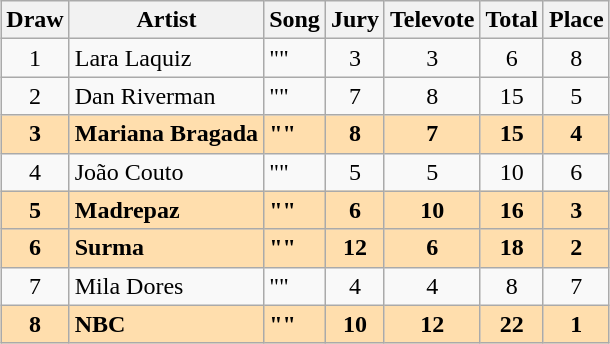<table class="sortable wikitable" style="margin: 1em auto 1em auto; text-align:center">
<tr>
<th>Draw</th>
<th>Artist</th>
<th>Song</th>
<th>Jury</th>
<th>Televote</th>
<th>Total</th>
<th>Place</th>
</tr>
<tr>
<td>1</td>
<td align="left">Lara Laquiz</td>
<td align="left">""</td>
<td>3</td>
<td>3</td>
<td>6</td>
<td>8</td>
</tr>
<tr>
<td>2</td>
<td align="left">Dan Riverman</td>
<td align="left">""</td>
<td>7</td>
<td>8</td>
<td>15</td>
<td>5</td>
</tr>
<tr style="font-weight:bold; background:navajowhite;">
<td>3</td>
<td align="left">Mariana Bragada</td>
<td align="left">""</td>
<td>8</td>
<td>7</td>
<td>15</td>
<td>4</td>
</tr>
<tr>
<td>4</td>
<td align="left">João Couto</td>
<td align="left">""</td>
<td>5</td>
<td>5</td>
<td>10</td>
<td>6</td>
</tr>
<tr style="font-weight:bold; background:navajowhite;">
<td>5</td>
<td align="left">Madrepaz</td>
<td align="left">""</td>
<td>6</td>
<td>10</td>
<td>16</td>
<td>3</td>
</tr>
<tr style="font-weight:bold; background:navajowhite;">
<td>6</td>
<td align="left">Surma</td>
<td align="left">""</td>
<td>12</td>
<td>6</td>
<td>18</td>
<td>2</td>
</tr>
<tr>
<td>7</td>
<td align="left">Mila Dores</td>
<td align="left">""</td>
<td>4</td>
<td>4</td>
<td>8</td>
<td>7</td>
</tr>
<tr style="font-weight:bold; background:navajowhite;">
<td>8</td>
<td align="left">NBC</td>
<td align="left">""</td>
<td>10</td>
<td>12</td>
<td>22</td>
<td>1</td>
</tr>
</table>
